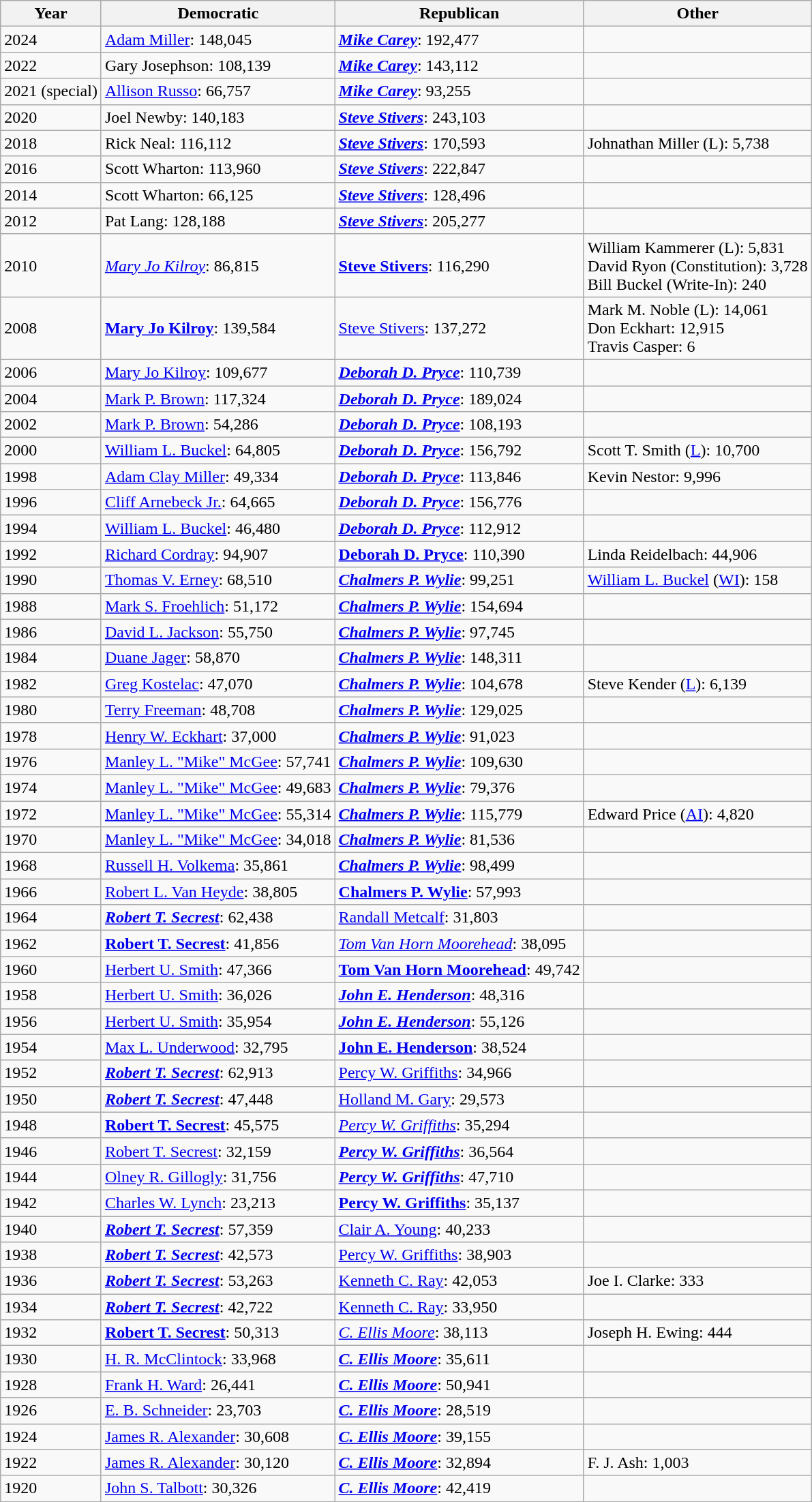<table class=wikitable>
<tr>
<th>Year</th>
<th>Democratic</th>
<th>Republican</th>
<th>Other</th>
</tr>
<tr>
<td>2024</td>
<td><a href='#'>Adam Miller</a>: 148,045</td>
<td><a href='#'><strong><em>Mike Carey</em></strong></a>: 192,477</td>
<td></td>
</tr>
<tr>
<td>2022</td>
<td>Gary Josephson: 108,139</td>
<td><a href='#'><strong><em>Mike Carey</em></strong></a>: 143,112</td>
<td></td>
</tr>
<tr>
<td>2021 (special)</td>
<td><a href='#'>Allison Russo</a>: 66,757</td>
<td><a href='#'><strong><em>Mike Carey</em></strong></a>: 93,255</td>
<td></td>
</tr>
<tr>
<td>2020</td>
<td>Joel Newby: 140,183</td>
<td><strong><em><a href='#'>Steve Stivers</a></em></strong>: 243,103</td>
<td></td>
</tr>
<tr>
<td>2018</td>
<td>Rick Neal: 116,112</td>
<td><strong><em><a href='#'>Steve Stivers</a></em></strong>: 170,593</td>
<td>Johnathan Miller (L): 5,738</td>
</tr>
<tr>
<td>2016</td>
<td>Scott Wharton: 113,960</td>
<td><strong><em><a href='#'>Steve Stivers</a></em></strong>: 222,847</td>
<td> </td>
</tr>
<tr>
<td>2014</td>
<td>Scott Wharton: 66,125</td>
<td><strong><em><a href='#'>Steve Stivers</a></em></strong>: 128,496</td>
<td> </td>
</tr>
<tr>
<td>2012</td>
<td>Pat Lang: 128,188</td>
<td><strong><em><a href='#'>Steve Stivers</a></em></strong>: 205,277</td>
<td> </td>
</tr>
<tr>
<td>2010</td>
<td><em><a href='#'>Mary Jo Kilroy</a></em>: 86,815</td>
<td><strong><a href='#'>Steve Stivers</a></strong>: 116,290</td>
<td>William Kammerer (L): 5,831 <br> David Ryon (Constitution): 3,728 <br> Bill Buckel (Write-In): 240  </td>
</tr>
<tr>
<td>2008</td>
<td><strong><a href='#'>Mary Jo Kilroy</a></strong>: 139,584</td>
<td><a href='#'>Steve Stivers</a>: 137,272</td>
<td>Mark M. Noble (L): 14,061 <br> Don Eckhart: 12,915 <br> Travis Casper: 6  </td>
</tr>
<tr>
<td>2006</td>
<td><a href='#'>Mary Jo Kilroy</a>: 109,677</td>
<td><strong><em><a href='#'>Deborah D. Pryce</a></em></strong>: 110,739</td>
<td> </td>
</tr>
<tr>
<td>2004</td>
<td><a href='#'>Mark P. Brown</a>: 117,324</td>
<td><strong><em><a href='#'>Deborah D. Pryce</a></em></strong>: 189,024</td>
<td> </td>
</tr>
<tr>
<td>2002</td>
<td><a href='#'>Mark P. Brown</a>: 54,286</td>
<td><strong><em><a href='#'>Deborah D. Pryce</a></em></strong>: 108,193</td>
<td> </td>
</tr>
<tr>
<td>2000</td>
<td><a href='#'>William L. Buckel</a>: 64,805</td>
<td><strong><em><a href='#'>Deborah D. Pryce</a></em></strong>: 156,792</td>
<td>Scott T. Smith (<a href='#'>L</a>): 10,700</td>
</tr>
<tr>
<td>1998</td>
<td><a href='#'>Adam Clay Miller</a>: 49,334</td>
<td><strong><em><a href='#'>Deborah D. Pryce</a></em></strong>: 113,846</td>
<td>Kevin Nestor: 9,996</td>
</tr>
<tr>
<td>1996</td>
<td><a href='#'>Cliff Arnebeck Jr.</a>: 64,665</td>
<td><strong><em><a href='#'>Deborah D. Pryce</a></em></strong>: 156,776</td>
<td> </td>
</tr>
<tr>
<td>1994</td>
<td><a href='#'>William L. Buckel</a>: 46,480</td>
<td><strong><em><a href='#'>Deborah D. Pryce</a></em></strong>: 112,912</td>
<td> </td>
</tr>
<tr>
<td>1992</td>
<td><a href='#'>Richard Cordray</a>: 94,907</td>
<td><strong><a href='#'>Deborah D. Pryce</a></strong>: 110,390</td>
<td>Linda Reidelbach: 44,906</td>
</tr>
<tr>
<td>1990</td>
<td><a href='#'>Thomas V. Erney</a>: 68,510</td>
<td><strong><em><a href='#'>Chalmers P. Wylie</a></em></strong>: 99,251</td>
<td><a href='#'>William L. Buckel</a> (<a href='#'>WI</a>): 158</td>
</tr>
<tr>
<td>1988</td>
<td><a href='#'>Mark S. Froehlich</a>: 51,172</td>
<td><strong><em><a href='#'>Chalmers P. Wylie</a></em></strong>: 154,694</td>
<td> </td>
</tr>
<tr>
<td>1986</td>
<td><a href='#'>David L. Jackson</a>: 55,750</td>
<td><strong><em><a href='#'>Chalmers P. Wylie</a></em></strong>: 97,745</td>
<td> </td>
</tr>
<tr>
<td>1984</td>
<td><a href='#'>Duane Jager</a>: 58,870</td>
<td><strong><em><a href='#'>Chalmers P. Wylie</a></em></strong>: 148,311</td>
<td> </td>
</tr>
<tr>
<td>1982</td>
<td><a href='#'>Greg Kostelac</a>: 47,070</td>
<td><strong><em><a href='#'>Chalmers P. Wylie</a></em></strong>: 104,678</td>
<td>Steve Kender (<a href='#'>L</a>): 6,139</td>
</tr>
<tr>
<td>1980</td>
<td><a href='#'>Terry Freeman</a>: 48,708</td>
<td><strong><em><a href='#'>Chalmers P. Wylie</a></em></strong>: 129,025</td>
<td> </td>
</tr>
<tr>
<td>1978</td>
<td><a href='#'>Henry W. Eckhart</a>: 37,000</td>
<td><strong><em><a href='#'>Chalmers P. Wylie</a></em></strong>: 91,023</td>
<td> </td>
</tr>
<tr>
<td>1976</td>
<td><a href='#'>Manley L. "Mike" McGee</a>: 57,741</td>
<td><strong><em><a href='#'>Chalmers P. Wylie</a></em></strong>: 109,630</td>
<td> </td>
</tr>
<tr>
<td>1974</td>
<td><a href='#'>Manley L. "Mike" McGee</a>: 49,683</td>
<td><strong><em><a href='#'>Chalmers P. Wylie</a></em></strong>: 79,376</td>
<td> </td>
</tr>
<tr>
<td>1972</td>
<td><a href='#'>Manley L. "Mike" McGee</a>: 55,314</td>
<td><strong><em><a href='#'>Chalmers P. Wylie</a></em></strong>: 115,779</td>
<td>Edward Price (<a href='#'>AI</a>): 4,820</td>
</tr>
<tr>
<td>1970</td>
<td><a href='#'>Manley L. "Mike" McGee</a>: 34,018</td>
<td><strong><em><a href='#'>Chalmers P. Wylie</a></em></strong>: 81,536</td>
<td> </td>
</tr>
<tr>
<td>1968</td>
<td><a href='#'>Russell H. Volkema</a>: 35,861</td>
<td><strong><em><a href='#'>Chalmers P. Wylie</a></em></strong>: 98,499</td>
<td> </td>
</tr>
<tr>
<td>1966</td>
<td><a href='#'>Robert L. Van Heyde</a>: 38,805</td>
<td><strong><a href='#'>Chalmers P. Wylie</a></strong>: 57,993</td>
<td> </td>
</tr>
<tr>
<td>1964</td>
<td><strong><em><a href='#'>Robert T. Secrest</a></em></strong>: 62,438</td>
<td><a href='#'>Randall Metcalf</a>: 31,803</td>
<td> </td>
</tr>
<tr>
<td>1962</td>
<td><strong><a href='#'>Robert T. Secrest</a></strong>: 41,856</td>
<td><em><a href='#'>Tom Van Horn Moorehead</a></em>: 38,095</td>
<td> </td>
</tr>
<tr>
<td>1960</td>
<td><a href='#'>Herbert U. Smith</a>: 47,366</td>
<td><strong><a href='#'>Tom Van Horn Moorehead</a></strong>: 49,742</td>
<td> </td>
</tr>
<tr>
<td>1958</td>
<td><a href='#'>Herbert U. Smith</a>: 36,026</td>
<td><strong><em><a href='#'>John E. Henderson</a></em></strong>: 48,316</td>
<td> </td>
</tr>
<tr>
<td>1956</td>
<td><a href='#'>Herbert U. Smith</a>: 35,954</td>
<td><strong><em><a href='#'>John E. Henderson</a></em></strong>: 55,126</td>
<td> </td>
</tr>
<tr>
<td>1954</td>
<td><a href='#'>Max L. Underwood</a>: 32,795</td>
<td><strong><a href='#'>John E. Henderson</a></strong>: 38,524</td>
<td> </td>
</tr>
<tr>
<td>1952</td>
<td><strong><em><a href='#'>Robert T. Secrest</a></em></strong>: 62,913</td>
<td><a href='#'>Percy W. Griffiths</a>: 34,966</td>
<td> </td>
</tr>
<tr>
<td>1950</td>
<td><strong><em><a href='#'>Robert T. Secrest</a></em></strong>: 47,448</td>
<td><a href='#'>Holland M. Gary</a>: 29,573</td>
<td> </td>
</tr>
<tr>
<td>1948</td>
<td><strong><a href='#'>Robert T. Secrest</a></strong>: 45,575</td>
<td><em><a href='#'>Percy W. Griffiths</a></em>: 35,294</td>
<td> </td>
</tr>
<tr>
<td>1946</td>
<td><a href='#'>Robert T. Secrest</a>: 32,159</td>
<td><strong><em><a href='#'>Percy W. Griffiths</a></em></strong>: 36,564</td>
<td> </td>
</tr>
<tr>
<td>1944</td>
<td><a href='#'>Olney R. Gillogly</a>: 31,756</td>
<td><strong><em><a href='#'>Percy W. Griffiths</a></em></strong>: 47,710</td>
<td> </td>
</tr>
<tr>
<td>1942</td>
<td><a href='#'>Charles W. Lynch</a>: 23,213</td>
<td><strong><a href='#'>Percy W. Griffiths</a></strong>: 35,137</td>
<td> </td>
</tr>
<tr>
<td>1940</td>
<td><strong><em><a href='#'>Robert T. Secrest</a></em></strong>: 57,359</td>
<td><a href='#'>Clair A. Young</a>: 40,233</td>
<td> </td>
</tr>
<tr>
<td>1938</td>
<td><strong><em><a href='#'>Robert T. Secrest</a></em></strong>: 42,573</td>
<td><a href='#'>Percy W. Griffiths</a>: 38,903</td>
<td> </td>
</tr>
<tr>
<td>1936</td>
<td><strong><em><a href='#'>Robert T. Secrest</a></em></strong>: 53,263</td>
<td><a href='#'>Kenneth C. Ray</a>: 42,053</td>
<td>Joe I. Clarke: 333</td>
</tr>
<tr>
<td>1934</td>
<td><strong><em><a href='#'>Robert T. Secrest</a></em></strong>: 42,722</td>
<td><a href='#'>Kenneth C. Ray</a>: 33,950</td>
<td> </td>
</tr>
<tr>
<td>1932</td>
<td><strong><a href='#'>Robert T. Secrest</a></strong>: 50,313</td>
<td><em><a href='#'>C. Ellis Moore</a></em>: 38,113</td>
<td>Joseph H. Ewing: 444</td>
</tr>
<tr>
<td>1930</td>
<td><a href='#'>H. R. McClintock</a>: 33,968</td>
<td><strong><em><a href='#'>C. Ellis Moore</a></em></strong>: 35,611</td>
<td> </td>
</tr>
<tr>
<td>1928</td>
<td><a href='#'>Frank H. Ward</a>: 26,441</td>
<td><strong><em><a href='#'>C. Ellis Moore</a></em></strong>: 50,941</td>
<td> </td>
</tr>
<tr>
<td>1926</td>
<td><a href='#'>E. B. Schneider</a>: 23,703</td>
<td><strong><em><a href='#'>C. Ellis Moore</a></em></strong>: 28,519</td>
<td> </td>
</tr>
<tr>
<td>1924</td>
<td><a href='#'>James R. Alexander</a>: 30,608</td>
<td><strong><em><a href='#'>C. Ellis Moore</a></em></strong>: 39,155</td>
<td> </td>
</tr>
<tr>
<td>1922</td>
<td><a href='#'>James R. Alexander</a>: 30,120</td>
<td><strong><em><a href='#'>C. Ellis Moore</a></em></strong>: 32,894</td>
<td>F. J. Ash: 1,003</td>
</tr>
<tr>
<td>1920</td>
<td><a href='#'>John S. Talbott</a>: 30,326</td>
<td><strong><em><a href='#'>C. Ellis Moore</a></em></strong>: 42,419</td>
<td> </td>
</tr>
</table>
